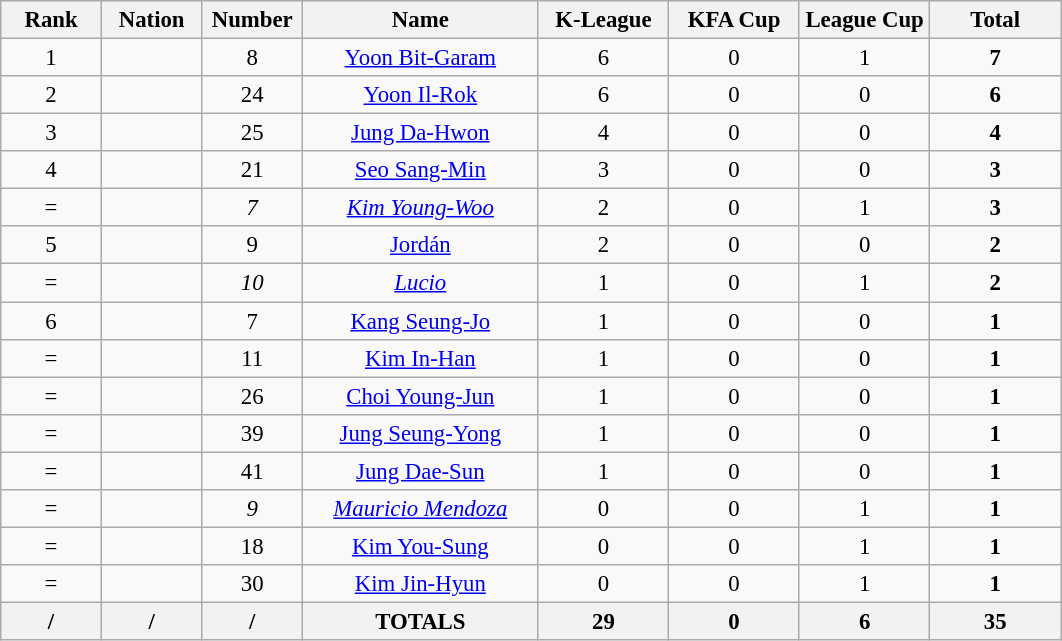<table class="wikitable" style="font-size: 95%; text-align: center;">
<tr>
<th width=60>Rank</th>
<th width=60>Nation</th>
<th width=60>Number</th>
<th width=150>Name</th>
<th width=80>K-League</th>
<th width=80>KFA Cup</th>
<th width=80>League Cup</th>
<th width=80>Total</th>
</tr>
<tr>
<td>1</td>
<td></td>
<td>8</td>
<td><a href='#'>Yoon Bit-Garam</a></td>
<td>6</td>
<td>0</td>
<td>1</td>
<td><strong>7</strong></td>
</tr>
<tr>
<td>2</td>
<td></td>
<td>24</td>
<td><a href='#'>Yoon Il-Rok</a></td>
<td>6</td>
<td>0</td>
<td>0</td>
<td><strong>6</strong></td>
</tr>
<tr>
<td>3</td>
<td></td>
<td>25</td>
<td><a href='#'>Jung Da-Hwon</a></td>
<td>4</td>
<td>0</td>
<td>0</td>
<td><strong>4</strong></td>
</tr>
<tr>
<td>4</td>
<td></td>
<td>21</td>
<td><a href='#'>Seo Sang-Min</a></td>
<td>3</td>
<td>0</td>
<td>0</td>
<td><strong>3</strong></td>
</tr>
<tr>
<td>=</td>
<td></td>
<td><em>7</em></td>
<td><em><a href='#'>Kim Young-Woo</a></em></td>
<td>2</td>
<td>0</td>
<td>1</td>
<td><strong>3</strong></td>
</tr>
<tr>
<td>5</td>
<td></td>
<td>9</td>
<td><a href='#'>Jordán</a></td>
<td>2</td>
<td>0</td>
<td>0</td>
<td><strong>2</strong></td>
</tr>
<tr>
<td>=</td>
<td></td>
<td><em>10</em></td>
<td><em><a href='#'>Lucio</a></em></td>
<td>1</td>
<td>0</td>
<td>1</td>
<td><strong>2</strong></td>
</tr>
<tr>
<td>6</td>
<td></td>
<td>7</td>
<td><a href='#'>Kang Seung-Jo</a></td>
<td>1</td>
<td>0</td>
<td>0</td>
<td><strong>1</strong></td>
</tr>
<tr>
<td>=</td>
<td></td>
<td>11</td>
<td><a href='#'>Kim In-Han</a></td>
<td>1</td>
<td>0</td>
<td>0</td>
<td><strong>1</strong></td>
</tr>
<tr>
<td>=</td>
<td></td>
<td>26</td>
<td><a href='#'>Choi Young-Jun</a></td>
<td>1</td>
<td>0</td>
<td>0</td>
<td><strong>1</strong></td>
</tr>
<tr>
<td>=</td>
<td></td>
<td>39</td>
<td><a href='#'>Jung Seung-Yong</a></td>
<td>1</td>
<td>0</td>
<td>0</td>
<td><strong>1</strong></td>
</tr>
<tr>
<td>=</td>
<td></td>
<td>41</td>
<td><a href='#'>Jung Dae-Sun</a></td>
<td>1</td>
<td>0</td>
<td>0</td>
<td><strong>1</strong></td>
</tr>
<tr>
<td>=</td>
<td></td>
<td><em>9</em></td>
<td><em><a href='#'>Mauricio Mendoza</a></em></td>
<td>0</td>
<td>0</td>
<td>1</td>
<td><strong>1</strong></td>
</tr>
<tr>
<td>=</td>
<td></td>
<td>18</td>
<td><a href='#'>Kim You-Sung</a></td>
<td>0</td>
<td>0</td>
<td>1</td>
<td><strong>1</strong></td>
</tr>
<tr>
<td>=</td>
<td></td>
<td>30</td>
<td><a href='#'>Kim Jin-Hyun</a></td>
<td>0</td>
<td>0</td>
<td>1</td>
<td><strong>1</strong></td>
</tr>
<tr>
<th>/</th>
<th>/</th>
<th>/</th>
<th>TOTALS</th>
<th>29</th>
<th>0</th>
<th>6</th>
<th>35</th>
</tr>
</table>
